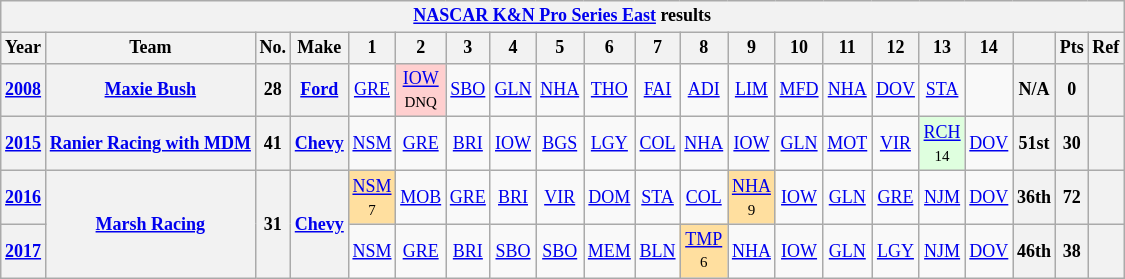<table class="wikitable" style="text-align:center; font-size:75%">
<tr>
<th colspan=21><a href='#'>NASCAR K&N Pro Series East</a> results</th>
</tr>
<tr>
<th>Year</th>
<th>Team</th>
<th>No.</th>
<th>Make</th>
<th>1</th>
<th>2</th>
<th>3</th>
<th>4</th>
<th>5</th>
<th>6</th>
<th>7</th>
<th>8</th>
<th>9</th>
<th>10</th>
<th>11</th>
<th>12</th>
<th>13</th>
<th>14</th>
<th></th>
<th>Pts</th>
<th>Ref</th>
</tr>
<tr>
<th><a href='#'>2008</a></th>
<th><a href='#'>Maxie Bush</a></th>
<th>28</th>
<th><a href='#'>Ford</a></th>
<td><a href='#'>GRE</a></td>
<td style="background:#FFCFCF;"><a href='#'>IOW</a><br><small>DNQ</small></td>
<td><a href='#'>SBO</a></td>
<td><a href='#'>GLN</a></td>
<td><a href='#'>NHA</a></td>
<td><a href='#'>THO</a></td>
<td><a href='#'>FAI</a></td>
<td><a href='#'>ADI</a></td>
<td><a href='#'>LIM</a></td>
<td><a href='#'>MFD</a></td>
<td><a href='#'>NHA</a></td>
<td><a href='#'>DOV</a></td>
<td><a href='#'>STA</a></td>
<td></td>
<th>N/A</th>
<th>0</th>
<th></th>
</tr>
<tr>
<th><a href='#'>2015</a></th>
<th><a href='#'>Ranier Racing with MDM</a></th>
<th>41</th>
<th><a href='#'>Chevy</a></th>
<td><a href='#'>NSM</a></td>
<td><a href='#'>GRE</a></td>
<td><a href='#'>BRI</a></td>
<td><a href='#'>IOW</a></td>
<td><a href='#'>BGS</a></td>
<td><a href='#'>LGY</a></td>
<td><a href='#'>COL</a></td>
<td><a href='#'>NHA</a></td>
<td><a href='#'>IOW</a></td>
<td><a href='#'>GLN</a></td>
<td><a href='#'>MOT</a></td>
<td><a href='#'>VIR</a></td>
<td style="background:#DFFFDF;"><a href='#'>RCH</a><br><small>14</small></td>
<td><a href='#'>DOV</a></td>
<th>51st</th>
<th>30</th>
<th></th>
</tr>
<tr>
<th><a href='#'>2016</a></th>
<th rowspan=2><a href='#'>Marsh Racing</a></th>
<th rowspan=2>31</th>
<th rowspan=2><a href='#'>Chevy</a></th>
<td style="background:#FFDF9F;"><a href='#'>NSM</a><br><small>7</small></td>
<td><a href='#'>MOB</a></td>
<td><a href='#'>GRE</a></td>
<td><a href='#'>BRI</a></td>
<td><a href='#'>VIR</a></td>
<td><a href='#'>DOM</a></td>
<td><a href='#'>STA</a></td>
<td><a href='#'>COL</a></td>
<td style="background:#FFDF9F;"><a href='#'>NHA</a><br><small>9</small></td>
<td><a href='#'>IOW</a></td>
<td><a href='#'>GLN</a></td>
<td><a href='#'>GRE</a></td>
<td><a href='#'>NJM</a></td>
<td><a href='#'>DOV</a></td>
<th>36th</th>
<th>72</th>
<th></th>
</tr>
<tr>
<th><a href='#'>2017</a></th>
<td><a href='#'>NSM</a></td>
<td><a href='#'>GRE</a></td>
<td><a href='#'>BRI</a></td>
<td><a href='#'>SBO</a></td>
<td><a href='#'>SBO</a></td>
<td><a href='#'>MEM</a></td>
<td><a href='#'>BLN</a></td>
<td style="background:#FFDF9F;"><a href='#'>TMP</a><br><small>6</small></td>
<td><a href='#'>NHA</a></td>
<td><a href='#'>IOW</a></td>
<td><a href='#'>GLN</a></td>
<td><a href='#'>LGY</a></td>
<td><a href='#'>NJM</a></td>
<td><a href='#'>DOV</a></td>
<th>46th</th>
<th>38</th>
<th></th>
</tr>
</table>
